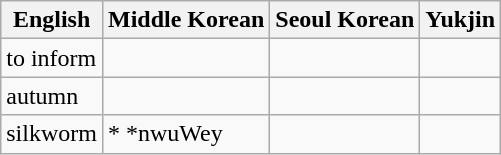<table class="wikitable">
<tr>
<th>English</th>
<th>Middle Korean</th>
<th>Seoul Korean</th>
<th>Yukjin</th>
</tr>
<tr>
<td>to inform</td>
<td>      </td>
<td>      </td>
<td>      </td>
</tr>
<tr>
<td>autumn</td>
<td>      </td>
<td>      </td>
<td>      </td>
</tr>
<tr>
<td>silkworm</td>
<td>*   *nwuWey   </td>
<td>      </td>
<td>      </td>
</tr>
</table>
